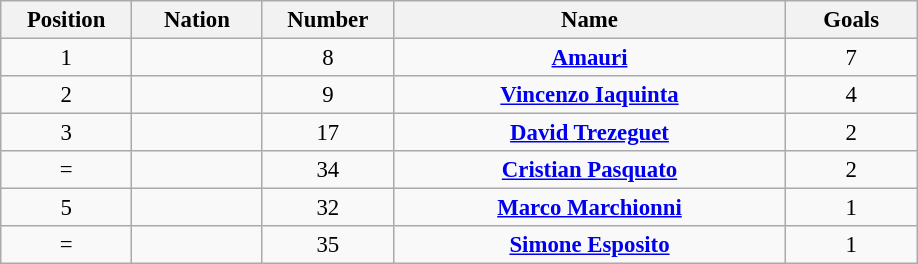<table class="wikitable" style="font-size: 95%; text-align: center;">
<tr>
<th width=10%>Position</th>
<th width=10%>Nation</th>
<th width=10%>Number</th>
<th width=30%>Name</th>
<th width=10%>Goals</th>
</tr>
<tr>
<td>1</td>
<td></td>
<td>8</td>
<td><strong><a href='#'>Amauri</a></strong></td>
<td>7</td>
</tr>
<tr>
<td>2</td>
<td></td>
<td>9</td>
<td><strong><a href='#'>Vincenzo Iaquinta</a></strong></td>
<td>4</td>
</tr>
<tr>
<td>3</td>
<td></td>
<td>17</td>
<td><strong><a href='#'>David Trezeguet</a></strong></td>
<td>2</td>
</tr>
<tr>
<td>=</td>
<td></td>
<td>34</td>
<td><strong><a href='#'>Cristian Pasquato</a></strong></td>
<td>2</td>
</tr>
<tr>
<td>5</td>
<td></td>
<td>32</td>
<td><strong><a href='#'>Marco Marchionni</a></strong></td>
<td>1</td>
</tr>
<tr>
<td>=</td>
<td></td>
<td>35</td>
<td><strong><a href='#'>Simone Esposito</a></strong></td>
<td>1</td>
</tr>
</table>
